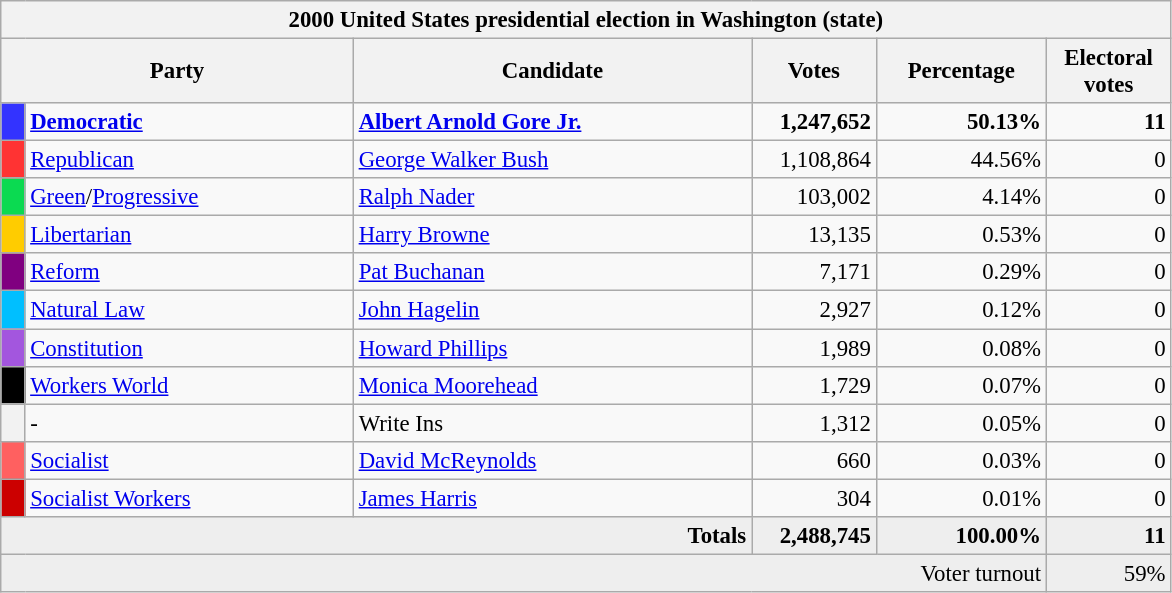<table class="wikitable" style="font-size: 95%;">
<tr>
<th colspan="6">2000 United States presidential election in Washington (state)</th>
</tr>
<tr>
<th colspan="2" style="width: 15em">Party</th>
<th style="width: 17em">Candidate</th>
<th style="width: 5em">Votes</th>
<th style="width: 7em">Percentage</th>
<th style="width: 5em">Electoral votes</th>
</tr>
<tr>
<th style="background-color:#3333FF; width: 3px"></th>
<td style="width: 130px"><strong><a href='#'>Democratic</a></strong></td>
<td><strong><a href='#'>Albert Arnold Gore Jr.</a></strong></td>
<td align="right"><strong>1,247,652</strong></td>
<td align="right"><strong>50.13%</strong></td>
<td align="right"><strong>11</strong></td>
</tr>
<tr>
<th style="background-color:#FF3333; width: 3px"></th>
<td style="width: 130px"><a href='#'>Republican</a></td>
<td><a href='#'>George Walker Bush</a></td>
<td align="right">1,108,864</td>
<td align="right">44.56%</td>
<td align="right">0</td>
</tr>
<tr>
<th style="background-color:#0BDA51; width: 3px"></th>
<td style="width: 130px"><a href='#'>Green</a>/<a href='#'>Progressive</a></td>
<td><a href='#'>Ralph Nader</a></td>
<td align="right">103,002</td>
<td align="right">4.14%</td>
<td align="right">0</td>
</tr>
<tr>
<th style="background-color:#FFCC00; width: 3px"></th>
<td style="width: 130px"><a href='#'>Libertarian</a></td>
<td><a href='#'>Harry Browne</a></td>
<td align="right">13,135</td>
<td align="right">0.53%</td>
<td align="right">0</td>
</tr>
<tr>
<th style="background-color:purple; width: 3px"></th>
<td style="width: 130px"><a href='#'>Reform</a></td>
<td><a href='#'>Pat Buchanan</a></td>
<td align="right">7,171</td>
<td align="right">0.29%</td>
<td align="right">0</td>
</tr>
<tr>
<th style="background-color:#00BFFF; width: 3px"></th>
<td style="width: 130px"><a href='#'>Natural Law</a></td>
<td><a href='#'>John Hagelin</a></td>
<td align="right">2,927</td>
<td align="right">0.12%</td>
<td align="right">0</td>
</tr>
<tr>
<th style="background-color:#A356DE; width: 3px"></th>
<td style="width: 130px"><a href='#'>Constitution</a></td>
<td><a href='#'>Howard Phillips</a></td>
<td align="right">1,989</td>
<td align="right">0.08%</td>
<td align="right">0</td>
</tr>
<tr>
<th style="background-color:Black; width: 3px"></th>
<td style="width: 130px"><a href='#'>Workers World</a></td>
<td><a href='#'>Monica Moorehead</a></td>
<td align="right">1,729</td>
<td align="right">0.07%</td>
<td align="right">0</td>
</tr>
<tr>
<th style="background-color:#DDDDDDD; width: 3px"></th>
<td style="width: 130px">-</td>
<td>Write Ins</td>
<td align="right">1,312</td>
<td align="right">0.05%</td>
<td align="right">0</td>
</tr>
<tr>
<th style="background-color:#FF6060; width: 3px"></th>
<td style="width: 130px"><a href='#'>Socialist</a></td>
<td><a href='#'>David McReynolds</a></td>
<td align="right">660</td>
<td align="right">0.03%</td>
<td align="right">0</td>
</tr>
<tr>
<th style="background-color:#CC0000; width: 3px"></th>
<td style="width: 130px"><a href='#'>Socialist Workers</a></td>
<td><a href='#'>James Harris</a></td>
<td align="right">304</td>
<td align="right">0.01%</td>
<td align="right">0</td>
</tr>
<tr bgcolor="#EEEEEE">
<td colspan="3" align="right"><strong>Totals</strong></td>
<td align="right"><strong>2,488,745</strong></td>
<td align="right"><strong>100.00%</strong></td>
<td align="right"><strong>11</strong></td>
</tr>
<tr bgcolor="#EEEEEE">
<td colspan="5" align="right">Voter turnout</td>
<td align="right">59%</td>
</tr>
</table>
